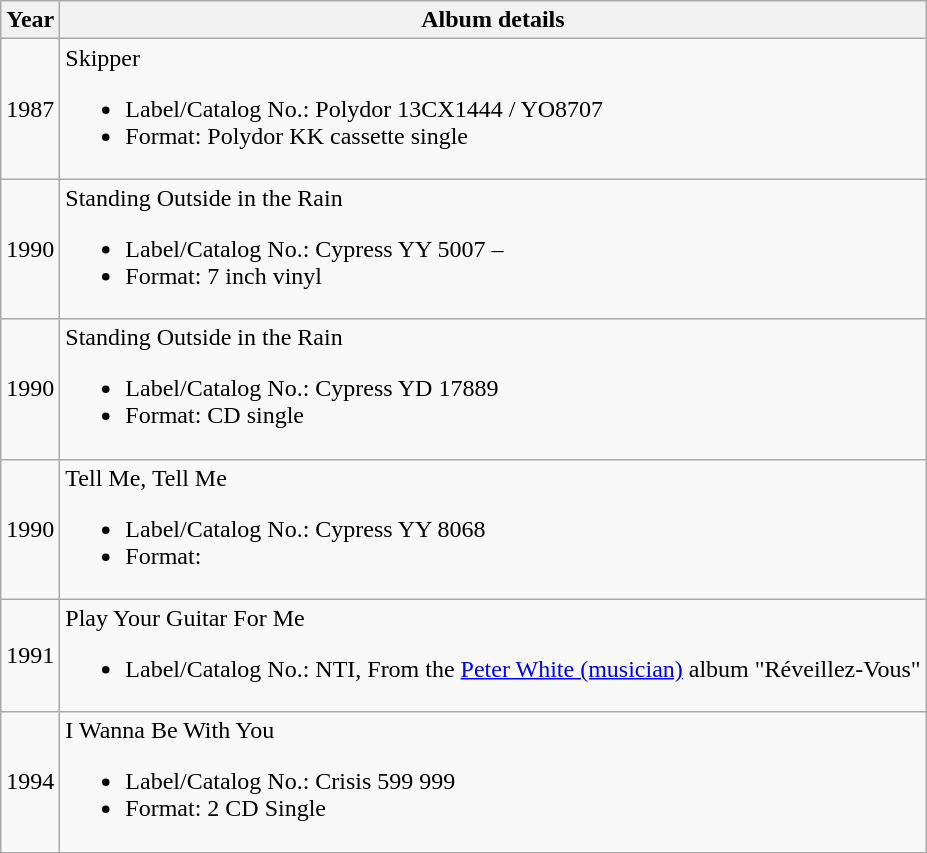<table class="wikitable">
<tr>
<th><strong>Year</strong></th>
<th><strong>Album details</strong></th>
</tr>
<tr>
<td>1987</td>
<td>Skipper<br><ul><li>Label/Catalog No.: Polydor 13CX1444 / YO8707</li><li>Format: Polydor KK cassette single</li></ul></td>
</tr>
<tr>
<td>1990</td>
<td>Standing Outside in the Rain<br><ul><li>Label/Catalog No.: Cypress YY 5007 –</li><li>Format: 7 inch vinyl</li></ul></td>
</tr>
<tr>
<td>1990</td>
<td>Standing Outside in the Rain<br><ul><li>Label/Catalog No.: Cypress YD 17889</li><li>Format: CD single</li></ul></td>
</tr>
<tr>
<td>1990</td>
<td>Tell Me, Tell Me<br><ul><li>Label/Catalog No.: Cypress YY 8068</li><li>Format:</li></ul></td>
</tr>
<tr>
<td>1991</td>
<td>Play Your Guitar For Me<br><ul><li>Label/Catalog No.: NTI, From the <a href='#'>Peter White (musician)</a> album "Réveillez-Vous"</li></ul></td>
</tr>
<tr>
<td>1994</td>
<td>I Wanna Be With You<br><ul><li>Label/Catalog No.: Crisis 599 999</li><li>Format: 2 CD Single</li></ul></td>
</tr>
<tr>
</tr>
</table>
